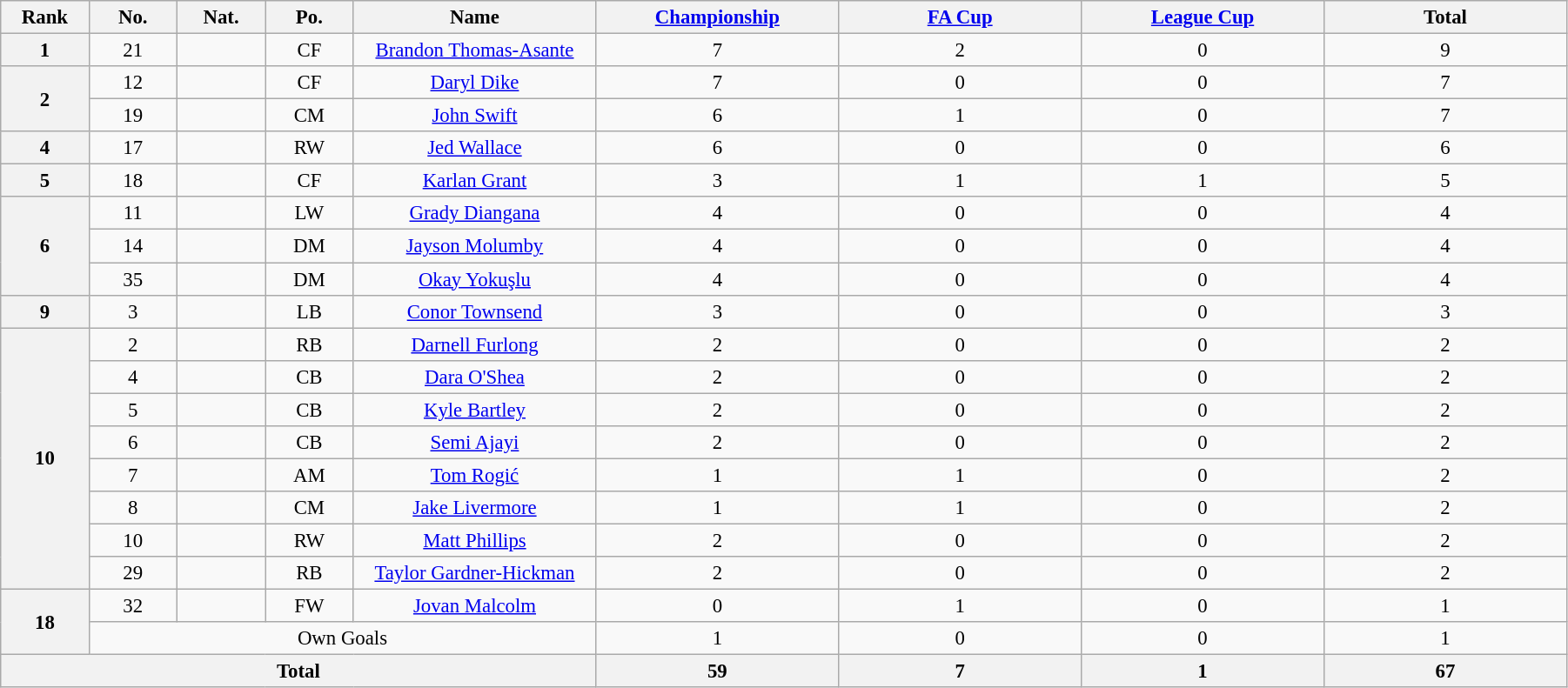<table class="wikitable" style="text-align:center; font-size:95%; width:95%;">
<tr>
<th width=50px>Rank</th>
<th width=50px>No.</th>
<th width=50px>Nat.</th>
<th width=50px>Po.</th>
<th width=150px>Name</th>
<th width=150px><a href='#'>Championship</a></th>
<th width=150px><a href='#'>FA Cup</a></th>
<th width=150px><a href='#'>League Cup</a></th>
<th width=150px>Total</th>
</tr>
<tr>
<th rowspan=1>1</th>
<td>21</td>
<td></td>
<td>CF</td>
<td><a href='#'>Brandon Thomas-Asante</a></td>
<td>7</td>
<td>2</td>
<td>0</td>
<td>9</td>
</tr>
<tr>
<th rowspan=2>2</th>
<td>12</td>
<td></td>
<td>CF</td>
<td><a href='#'>Daryl Dike</a></td>
<td>7</td>
<td>0</td>
<td>0</td>
<td>7</td>
</tr>
<tr>
<td>19</td>
<td></td>
<td>CM</td>
<td><a href='#'>John Swift</a></td>
<td>6</td>
<td>1</td>
<td>0</td>
<td>7</td>
</tr>
<tr>
<th rowspan=1>4</th>
<td>17</td>
<td></td>
<td>RW</td>
<td><a href='#'>Jed Wallace</a></td>
<td>6</td>
<td>0</td>
<td>0</td>
<td>6</td>
</tr>
<tr>
<th rowspan=1>5</th>
<td>18</td>
<td></td>
<td>CF</td>
<td><a href='#'>Karlan Grant</a></td>
<td>3</td>
<td>1</td>
<td>1</td>
<td>5</td>
</tr>
<tr>
<th rowspan=3>6</th>
<td>11</td>
<td></td>
<td>LW</td>
<td><a href='#'>Grady Diangana</a></td>
<td>4</td>
<td>0</td>
<td>0</td>
<td>4</td>
</tr>
<tr>
<td>14</td>
<td></td>
<td>DM</td>
<td><a href='#'>Jayson Molumby</a></td>
<td>4</td>
<td>0</td>
<td>0</td>
<td>4</td>
</tr>
<tr>
<td>35</td>
<td></td>
<td>DM</td>
<td><a href='#'>Okay Yokuşlu</a></td>
<td>4</td>
<td>0</td>
<td>0</td>
<td>4</td>
</tr>
<tr>
<th rowspan=1>9</th>
<td>3</td>
<td></td>
<td>LB</td>
<td><a href='#'>Conor Townsend</a></td>
<td>3</td>
<td>0</td>
<td>0</td>
<td>3</td>
</tr>
<tr>
<th rowspan=8>10</th>
<td>2</td>
<td></td>
<td>RB</td>
<td><a href='#'>Darnell Furlong</a></td>
<td>2</td>
<td>0</td>
<td>0</td>
<td>2</td>
</tr>
<tr>
<td>4</td>
<td></td>
<td>CB</td>
<td><a href='#'>Dara O'Shea</a></td>
<td>2</td>
<td>0</td>
<td>0</td>
<td>2</td>
</tr>
<tr>
<td>5</td>
<td></td>
<td>CB</td>
<td><a href='#'>Kyle Bartley</a></td>
<td>2</td>
<td>0</td>
<td>0</td>
<td>2</td>
</tr>
<tr>
<td>6</td>
<td></td>
<td>CB</td>
<td><a href='#'>Semi Ajayi</a></td>
<td>2</td>
<td>0</td>
<td>0</td>
<td>2</td>
</tr>
<tr>
<td>7</td>
<td></td>
<td>AM</td>
<td><a href='#'>Tom Rogić</a></td>
<td>1</td>
<td>1</td>
<td>0</td>
<td>2</td>
</tr>
<tr>
<td>8</td>
<td></td>
<td>CM</td>
<td><a href='#'>Jake Livermore</a></td>
<td>1</td>
<td>1</td>
<td>0</td>
<td>2</td>
</tr>
<tr>
<td>10</td>
<td></td>
<td>RW</td>
<td><a href='#'>Matt Phillips</a></td>
<td>2</td>
<td>0</td>
<td>0</td>
<td>2</td>
</tr>
<tr>
<td>29</td>
<td></td>
<td>RB</td>
<td><a href='#'>Taylor Gardner-Hickman</a></td>
<td>2</td>
<td>0</td>
<td>0</td>
<td>2</td>
</tr>
<tr>
<th rowspan=2>18</th>
<td>32</td>
<td></td>
<td>FW</td>
<td><a href='#'>Jovan Malcolm</a></td>
<td>0</td>
<td>1</td>
<td>0</td>
<td>1</td>
</tr>
<tr>
<td colspan=4>Own Goals</td>
<td>1</td>
<td>0</td>
<td>0</td>
<td>1</td>
</tr>
<tr>
<th colspan=5>Total</th>
<th>59</th>
<th>7</th>
<th>1</th>
<th>67</th>
</tr>
</table>
